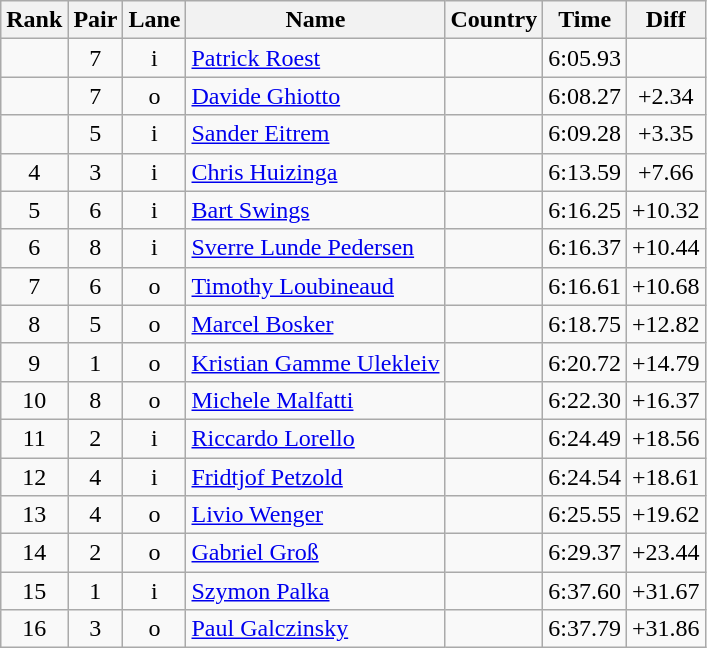<table class="wikitable sortable" style="text-align:center">
<tr>
<th>Rank</th>
<th>Pair</th>
<th>Lane</th>
<th>Name</th>
<th>Country</th>
<th>Time</th>
<th>Diff</th>
</tr>
<tr>
<td></td>
<td>7</td>
<td>i</td>
<td align=left><a href='#'>Patrick Roest</a></td>
<td align=left></td>
<td>6:05.93</td>
<td></td>
</tr>
<tr>
<td></td>
<td>7</td>
<td>o</td>
<td align=left><a href='#'>Davide Ghiotto</a></td>
<td align=left></td>
<td>6:08.27</td>
<td>+2.34</td>
</tr>
<tr>
<td></td>
<td>5</td>
<td>i</td>
<td align=left><a href='#'>Sander Eitrem</a></td>
<td align=left></td>
<td>6:09.28</td>
<td>+3.35</td>
</tr>
<tr>
<td>4</td>
<td>3</td>
<td>i</td>
<td align=left><a href='#'>Chris Huizinga</a></td>
<td align=left></td>
<td>6:13.59</td>
<td>+7.66</td>
</tr>
<tr>
<td>5</td>
<td>6</td>
<td>i</td>
<td align=left><a href='#'>Bart Swings</a></td>
<td align=left></td>
<td>6:16.25</td>
<td>+10.32</td>
</tr>
<tr>
<td>6</td>
<td>8</td>
<td>i</td>
<td align=left><a href='#'>Sverre Lunde Pedersen</a></td>
<td align=left></td>
<td>6:16.37</td>
<td>+10.44</td>
</tr>
<tr>
<td>7</td>
<td>6</td>
<td>o</td>
<td align=left><a href='#'>Timothy Loubineaud</a></td>
<td align=left></td>
<td>6:16.61</td>
<td>+10.68</td>
</tr>
<tr>
<td>8</td>
<td>5</td>
<td>o</td>
<td align=left><a href='#'>Marcel Bosker</a></td>
<td align=left></td>
<td>6:18.75</td>
<td>+12.82</td>
</tr>
<tr>
<td>9</td>
<td>1</td>
<td>o</td>
<td align=left><a href='#'>Kristian Gamme Ulekleiv</a></td>
<td align=left></td>
<td>6:20.72</td>
<td>+14.79</td>
</tr>
<tr>
<td>10</td>
<td>8</td>
<td>o</td>
<td align=left><a href='#'>Michele Malfatti</a></td>
<td align=left></td>
<td>6:22.30</td>
<td>+16.37</td>
</tr>
<tr>
<td>11</td>
<td>2</td>
<td>i</td>
<td align=left><a href='#'>Riccardo Lorello</a></td>
<td align=left></td>
<td>6:24.49</td>
<td>+18.56</td>
</tr>
<tr>
<td>12</td>
<td>4</td>
<td>i</td>
<td align=left><a href='#'>Fridtjof Petzold</a></td>
<td align=left></td>
<td>6:24.54</td>
<td>+18.61</td>
</tr>
<tr>
<td>13</td>
<td>4</td>
<td>o</td>
<td align=left><a href='#'>Livio Wenger</a></td>
<td align=left></td>
<td>6:25.55</td>
<td>+19.62</td>
</tr>
<tr>
<td>14</td>
<td>2</td>
<td>o</td>
<td align=left><a href='#'>Gabriel Groß</a></td>
<td align=left></td>
<td>6:29.37</td>
<td>+23.44</td>
</tr>
<tr>
<td>15</td>
<td>1</td>
<td>i</td>
<td align=left><a href='#'>Szymon Palka</a></td>
<td align=left></td>
<td>6:37.60</td>
<td>+31.67</td>
</tr>
<tr>
<td>16</td>
<td>3</td>
<td>o</td>
<td align=left><a href='#'>Paul Galczinsky</a></td>
<td align=left></td>
<td>6:37.79</td>
<td>+31.86</td>
</tr>
</table>
